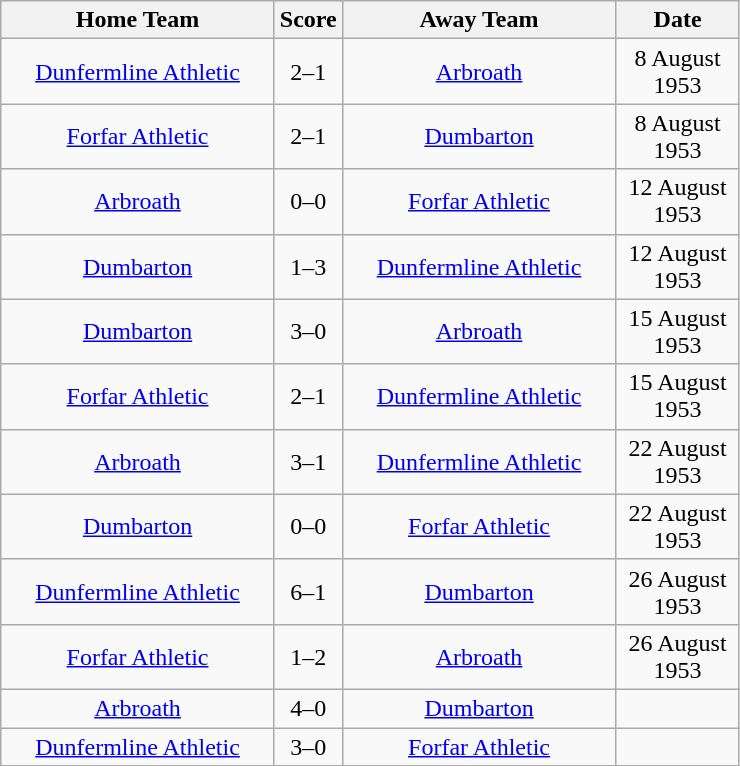<table class="wikitable" style="text-align:center;">
<tr>
<th width=175>Home Team</th>
<th width=20>Score</th>
<th width=175>Away Team</th>
<th width= 75>Date</th>
</tr>
<tr>
<td><a href='#'>Dunfermline Athletic</a></td>
<td>2–1</td>
<td><a href='#'>Arbroath</a></td>
<td>8 August 1953</td>
</tr>
<tr>
<td><a href='#'>Forfar Athletic</a></td>
<td>2–1</td>
<td><a href='#'>Dumbarton</a></td>
<td>8 August 1953</td>
</tr>
<tr>
<td><a href='#'>Arbroath</a></td>
<td>0–0</td>
<td><a href='#'>Forfar Athletic</a></td>
<td>12 August 1953</td>
</tr>
<tr>
<td><a href='#'>Dumbarton</a></td>
<td>1–3</td>
<td><a href='#'>Dunfermline Athletic</a></td>
<td>12 August 1953</td>
</tr>
<tr>
<td><a href='#'>Dumbarton</a></td>
<td>3–0</td>
<td><a href='#'>Arbroath</a></td>
<td>15 August 1953</td>
</tr>
<tr>
<td><a href='#'>Forfar Athletic</a></td>
<td>2–1</td>
<td><a href='#'>Dunfermline Athletic</a></td>
<td>15 August 1953</td>
</tr>
<tr>
<td><a href='#'>Arbroath</a></td>
<td>3–1</td>
<td><a href='#'>Dunfermline Athletic</a></td>
<td>22 August 1953</td>
</tr>
<tr>
<td><a href='#'>Dumbarton</a></td>
<td>0–0</td>
<td><a href='#'>Forfar Athletic</a></td>
<td>22 August 1953</td>
</tr>
<tr>
<td><a href='#'>Dunfermline Athletic</a></td>
<td>6–1</td>
<td><a href='#'>Dumbarton</a></td>
<td>26 August 1953</td>
</tr>
<tr>
<td><a href='#'>Forfar Athletic</a></td>
<td>1–2</td>
<td><a href='#'>Arbroath</a></td>
<td>26 August 1953</td>
</tr>
<tr>
<td><a href='#'>Arbroath</a></td>
<td>4–0</td>
<td><a href='#'>Dumbarton</a></td>
<td></td>
</tr>
<tr>
<td><a href='#'>Dunfermline Athletic</a></td>
<td>3–0</td>
<td><a href='#'>Forfar Athletic</a></td>
<td></td>
</tr>
<tr>
</tr>
</table>
